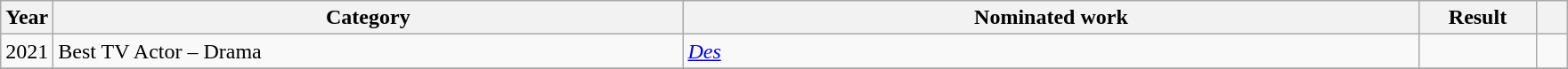<table class="wikitable">
<tr>
<th scope="col" style="width:1em;">Year</th>
<th scope="col" style="width:29em;">Category</th>
<th scope="col" style="width:34em;">Nominated work</th>
<th scope="col" style="width:5em;">Result</th>
<th scope="col" style="width:1em;"></th>
</tr>
<tr>
<td>2021</td>
<td>Best TV Actor – Drama</td>
<td><em><a href='#'>Des</a></em></td>
<td></td>
<td></td>
</tr>
<tr>
</tr>
</table>
